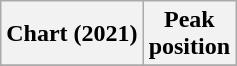<table class="wikitable plainrowheaders" style="text-align:center">
<tr>
<th scope="col">Chart (2021)</th>
<th scope="col">Peak<br>position</th>
</tr>
<tr>
</tr>
</table>
